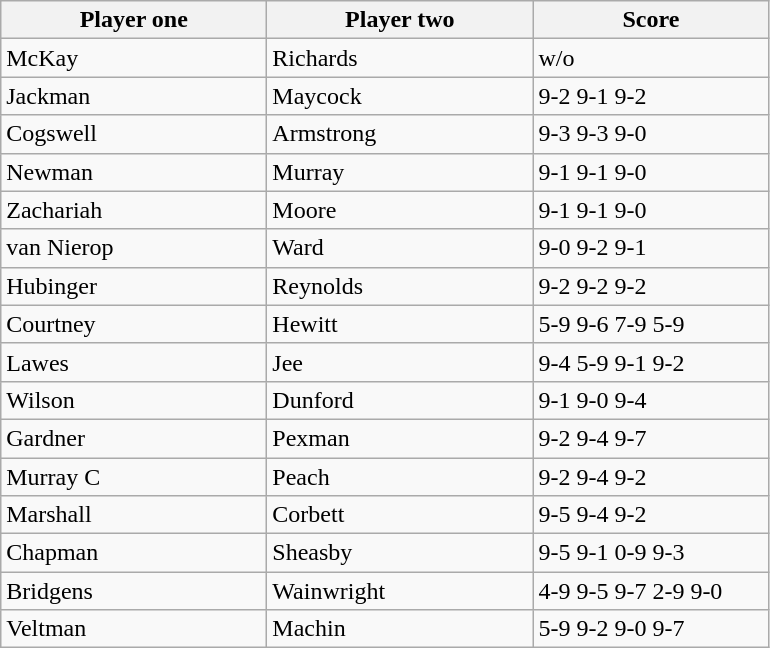<table class="wikitable">
<tr>
<th width=170>Player one</th>
<th width=170>Player two</th>
<th width=150>Score</th>
</tr>
<tr>
<td> McKay</td>
<td> Richards</td>
<td>w/o</td>
</tr>
<tr>
<td> Jackman</td>
<td> Maycock</td>
<td>9-2 9-1 9-2</td>
</tr>
<tr>
<td> Cogswell</td>
<td> Armstrong</td>
<td>9-3 9-3 9-0</td>
</tr>
<tr>
<td> Newman</td>
<td> Murray</td>
<td>9-1 9-1 9-0</td>
</tr>
<tr>
<td> Zachariah</td>
<td> Moore</td>
<td>9-1 9-1 9-0</td>
</tr>
<tr>
<td> van Nierop</td>
<td> Ward</td>
<td>9-0 9-2 9-1</td>
</tr>
<tr>
<td> Hubinger</td>
<td> Reynolds</td>
<td>9-2 9-2 9-2</td>
</tr>
<tr>
<td> Courtney</td>
<td> Hewitt</td>
<td>5-9 9-6 7-9 5-9</td>
</tr>
<tr>
<td> Lawes</td>
<td> Jee</td>
<td>9-4 5-9 9-1 9-2</td>
</tr>
<tr>
<td> Wilson</td>
<td> Dunford</td>
<td>9-1 9-0 9-4</td>
</tr>
<tr>
<td> Gardner</td>
<td> Pexman</td>
<td>9-2 9-4 9-7</td>
</tr>
<tr>
<td> Murray C</td>
<td> Peach</td>
<td>9-2 9-4 9-2</td>
</tr>
<tr>
<td> Marshall</td>
<td> Corbett</td>
<td>9-5 9-4 9-2</td>
</tr>
<tr>
<td> Chapman</td>
<td> Sheasby</td>
<td>9-5 9-1 0-9 9-3</td>
</tr>
<tr>
<td> Bridgens</td>
<td> Wainwright</td>
<td>4-9 9-5 9-7 2-9 9-0</td>
</tr>
<tr>
<td> Veltman</td>
<td> Machin</td>
<td>5-9 9-2 9-0 9-7</td>
</tr>
</table>
